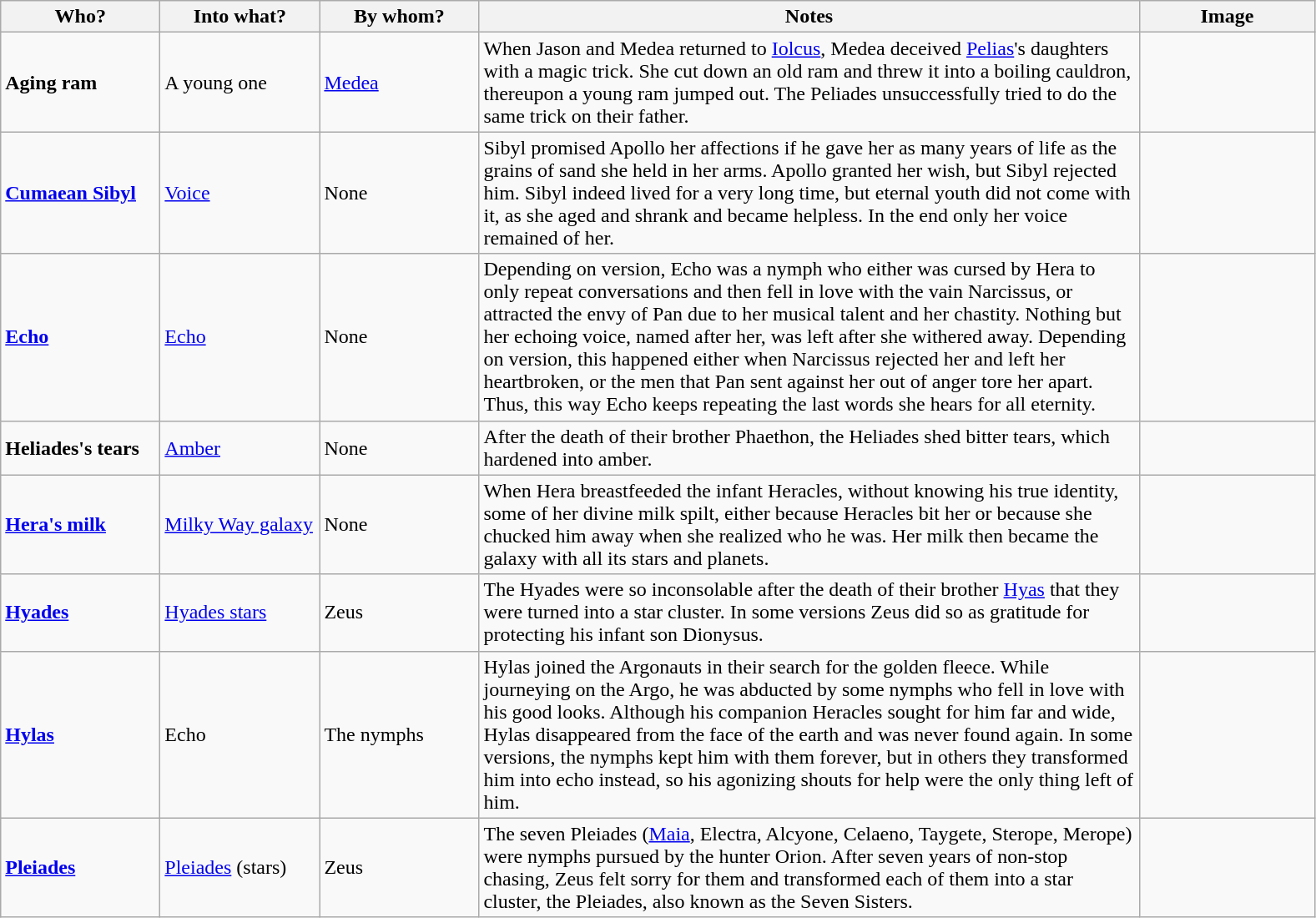<table class="wikitable sortable">
<tr>
<th scope="col" style="width: 90pt;">Who?</th>
<th scope="col" style="width: 90pt;">Into what?</th>
<th scope="col" style="width: 90pt;">By whom?</th>
<th scope="col" style="width: 390pt;">Notes</th>
<th scope="col" style="width: 100pt;">Image</th>
</tr>
<tr>
<td><strong>Aging ram</strong></td>
<td>A young one</td>
<td><a href='#'>Medea</a></td>
<td>When Jason and Medea returned to <a href='#'>Iolcus</a>, Medea deceived <a href='#'>Pelias</a>'s daughters with a magic trick. She cut down an old ram and threw it into a boiling cauldron, thereupon a young ram jumped out. The Peliades unsuccessfully tried to do the same trick on their father.</td>
<td></td>
</tr>
<tr>
<td><strong><a href='#'>Cumaean Sibyl</a></strong></td>
<td><a href='#'>Voice</a></td>
<td>None</td>
<td>Sibyl promised Apollo her affections if he gave her as many years of life as the grains of sand she held in her arms. Apollo granted her wish, but Sibyl rejected him. Sibyl indeed lived for a very long time, but eternal youth did not come with it, as she aged and shrank and became helpless. In the end only her voice remained of her.</td>
<td></td>
</tr>
<tr>
<td><strong><a href='#'>Echo</a></strong></td>
<td><a href='#'>Echo</a></td>
<td>None</td>
<td>Depending on version, Echo was a nymph who either was cursed by Hera to only repeat conversations and then fell in love with the vain Narcissus, or attracted the envy of Pan due to her musical talent and her chastity. Nothing but her echoing voice, named after her, was left after she withered away. Depending on version, this happened either when Narcissus rejected her and left her heartbroken, or the men that Pan sent against her out of anger tore her apart. Thus, this way Echo keeps repeating the last words she hears for all eternity.</td>
<td></td>
</tr>
<tr>
<td><strong>Heliades's tears</strong></td>
<td><a href='#'>Amber</a></td>
<td>None</td>
<td>After the death of their brother Phaethon, the Heliades shed bitter tears, which hardened into amber.</td>
<td></td>
</tr>
<tr>
<td><strong><a href='#'>Hera's milk</a></strong></td>
<td><a href='#'>Milky Way galaxy</a></td>
<td>None</td>
<td>When Hera breastfeeded the infant Heracles, without knowing his true identity, some of her divine milk spilt, either because Heracles bit her or because she chucked him away when she realized who he was. Her milk then became the galaxy with all its stars and planets.</td>
<td></td>
</tr>
<tr>
<td><strong><a href='#'>Hyades</a></strong></td>
<td><a href='#'>Hyades stars</a></td>
<td>Zeus</td>
<td>The Hyades were so inconsolable after the death of their brother <a href='#'>Hyas</a> that they were turned into a star cluster. In some versions Zeus did so as gratitude for protecting his infant son Dionysus.</td>
<td></td>
</tr>
<tr>
<td><strong><a href='#'>Hylas</a></strong></td>
<td>Echo</td>
<td>The nymphs</td>
<td>Hylas joined the Argonauts in their search for the golden fleece. While journeying on the Argo, he was abducted by some nymphs who fell in love with his good looks. Although his companion Heracles sought for him far and wide, Hylas disappeared from the face of the earth and was never found again. In some versions, the nymphs kept him with them forever, but in others they transformed him into echo instead, so his agonizing shouts for help were the only thing left of him.</td>
<td></td>
</tr>
<tr>
<td><strong><a href='#'>Pleiades</a></strong></td>
<td><a href='#'>Pleiades</a> (stars)</td>
<td>Zeus</td>
<td>The seven Pleiades (<a href='#'>Maia</a>, Electra, Alcyone, Celaeno, Taygete, Sterope, Merope) were nymphs pursued by the hunter Orion. After seven years of non-stop chasing, Zeus felt sorry for them and transformed each of them into a star cluster, the Pleiades, also known as the Seven Sisters.</td>
<td></td>
</tr>
</table>
